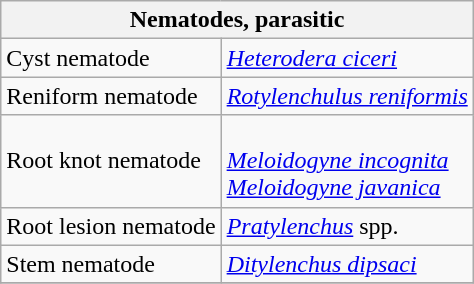<table class="wikitable" style="clear">
<tr>
<th colspan=2><strong>Nematodes, parasitic</strong><br></th>
</tr>
<tr>
<td>Cyst nematode</td>
<td><em><a href='#'>Heterodera ciceri</a></em></td>
</tr>
<tr>
<td>Reniform nematode</td>
<td><em><a href='#'>Rotylenchulus reniformis</a></em></td>
</tr>
<tr>
<td>Root knot nematode</td>
<td><br><em><a href='#'>Meloidogyne incognita</a></em><br>
<em><a href='#'>Meloidogyne javanica</a></em></td>
</tr>
<tr>
<td>Root lesion nematode</td>
<td><em><a href='#'>Pratylenchus</a></em> spp.</td>
</tr>
<tr>
<td>Stem nematode</td>
<td><em><a href='#'>Ditylenchus dipsaci</a></em></td>
</tr>
<tr>
</tr>
</table>
